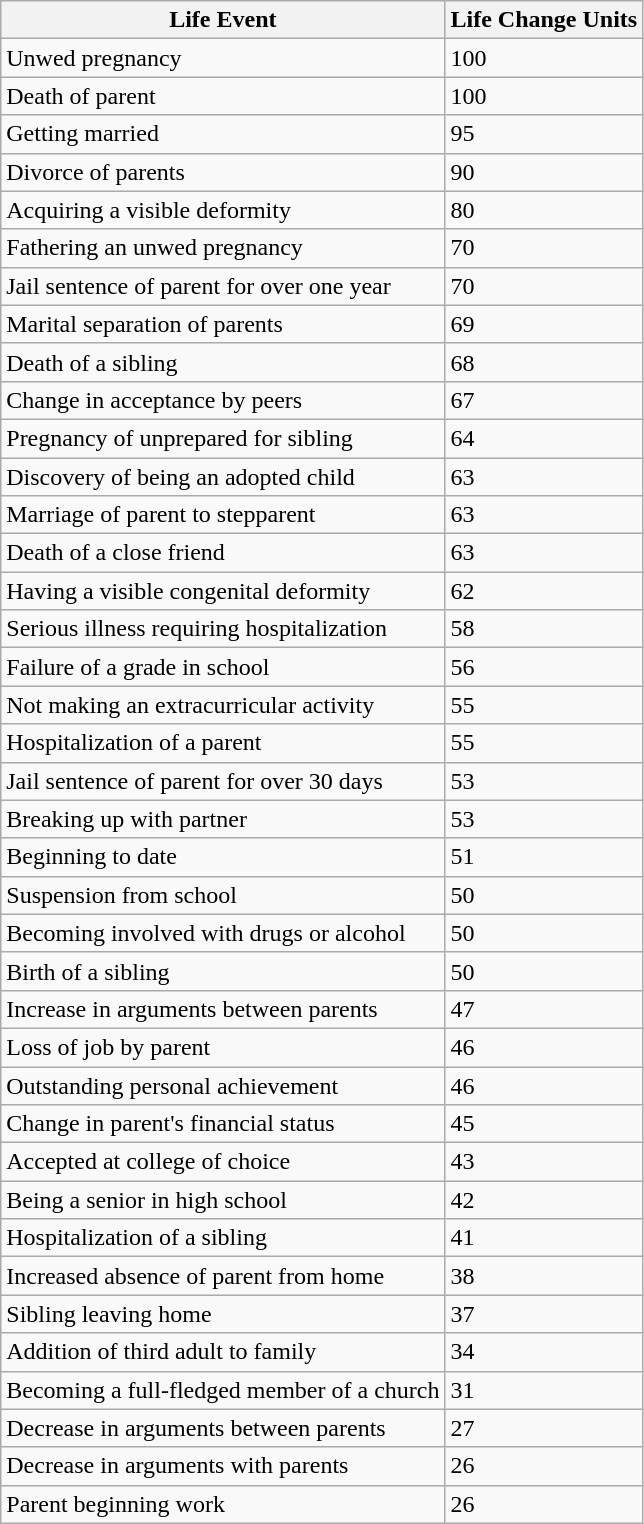<table class="wikitable sortable">
<tr>
<th>Life Event</th>
<th>Life Change Units</th>
</tr>
<tr>
<td>Unwed pregnancy</td>
<td>100</td>
</tr>
<tr>
<td>Death of parent</td>
<td>100</td>
</tr>
<tr>
<td>Getting married</td>
<td>95</td>
</tr>
<tr>
<td>Divorce of parents</td>
<td>90</td>
</tr>
<tr>
<td>Acquiring a visible deformity</td>
<td>80</td>
</tr>
<tr>
<td>Fathering an unwed pregnancy</td>
<td>70</td>
</tr>
<tr>
<td>Jail sentence of parent for over one year</td>
<td>70</td>
</tr>
<tr>
<td>Marital separation of parents</td>
<td>69</td>
</tr>
<tr>
<td>Death of a sibling</td>
<td>68</td>
</tr>
<tr>
<td>Change in acceptance by peers</td>
<td>67</td>
</tr>
<tr>
<td>Pregnancy of unprepared for sibling</td>
<td>64</td>
</tr>
<tr>
<td>Discovery of being an adopted child</td>
<td>63</td>
</tr>
<tr>
<td>Marriage of parent to stepparent</td>
<td>63</td>
</tr>
<tr>
<td>Death of a close friend</td>
<td>63</td>
</tr>
<tr>
<td>Having a visible congenital deformity</td>
<td>62</td>
</tr>
<tr>
<td>Serious illness requiring hospitalization</td>
<td>58</td>
</tr>
<tr>
<td>Failure of a grade in school</td>
<td>56</td>
</tr>
<tr>
<td>Not making an extracurricular activity</td>
<td>55</td>
</tr>
<tr>
<td>Hospitalization of a parent</td>
<td>55</td>
</tr>
<tr>
<td>Jail sentence of parent for over 30 days</td>
<td>53</td>
</tr>
<tr>
<td>Breaking up with partner</td>
<td>53</td>
</tr>
<tr>
<td>Beginning to date</td>
<td>51</td>
</tr>
<tr>
<td>Suspension from school</td>
<td>50</td>
</tr>
<tr>
<td>Becoming involved with drugs or alcohol</td>
<td>50</td>
</tr>
<tr>
<td>Birth of a sibling</td>
<td>50</td>
</tr>
<tr>
<td>Increase in arguments between parents</td>
<td>47</td>
</tr>
<tr>
<td>Loss of job by parent</td>
<td>46</td>
</tr>
<tr>
<td>Outstanding personal achievement</td>
<td>46</td>
</tr>
<tr>
<td>Change in parent's financial status</td>
<td>45</td>
</tr>
<tr>
<td>Accepted at college of choice</td>
<td>43</td>
</tr>
<tr>
<td>Being a senior in high school</td>
<td>42</td>
</tr>
<tr>
<td>Hospitalization of a sibling</td>
<td>41</td>
</tr>
<tr>
<td>Increased absence of parent from home</td>
<td>38</td>
</tr>
<tr>
<td>Sibling leaving home</td>
<td>37</td>
</tr>
<tr>
<td>Addition of third adult to family</td>
<td>34</td>
</tr>
<tr>
<td>Becoming a full-fledged member of a church</td>
<td>31</td>
</tr>
<tr>
<td>Decrease in arguments between parents</td>
<td>27</td>
</tr>
<tr>
<td>Decrease in arguments with parents</td>
<td>26</td>
</tr>
<tr>
<td>Parent beginning work</td>
<td>26</td>
</tr>
</table>
